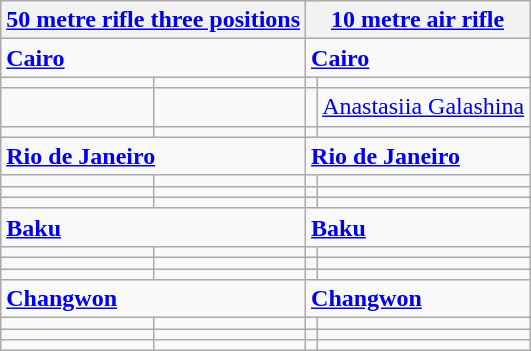<table class="wikitable">
<tr>
<th colspan="2"><a href='#'>50 metre rifle three positions</a></th>
<th colspan="2"><a href='#'>10 metre air rifle</a></th>
</tr>
<tr>
<td colspan="2"> <strong><a href='#'>Cairo</a></strong></td>
<td colspan="2"> <strong><a href='#'>Cairo</a></strong></td>
</tr>
<tr>
<td></td>
<td></td>
<td></td>
<td></td>
</tr>
<tr>
<td></td>
<td></td>
<td></td>
<td> <a href='#'>Anastasiia Galashina</a></td>
</tr>
<tr>
<td></td>
<td></td>
<td></td>
<td></td>
</tr>
<tr>
<td colspan="2"> <strong><a href='#'>Rio de Janeiro</a></strong></td>
<td colspan="2"> <strong><a href='#'>Rio de Janeiro</a></strong></td>
</tr>
<tr>
<td></td>
<td></td>
<td></td>
<td></td>
</tr>
<tr>
<td></td>
<td></td>
<td></td>
<td></td>
</tr>
<tr>
<td></td>
<td></td>
<td></td>
<td></td>
</tr>
<tr>
<td colspan="2"> <strong><a href='#'>Baku</a></strong></td>
<td colspan="2"> <strong><a href='#'>Baku</a></strong></td>
</tr>
<tr>
<td></td>
<td></td>
<td></td>
<td></td>
</tr>
<tr>
<td></td>
<td></td>
<td></td>
<td></td>
</tr>
<tr>
<td></td>
<td></td>
<td></td>
<td></td>
</tr>
<tr>
<td colspan="2"> <strong><a href='#'>Changwon</a></strong></td>
<td colspan="2"> <strong><a href='#'>Changwon</a></strong></td>
</tr>
<tr>
<td></td>
<td></td>
<td></td>
<td></td>
</tr>
<tr>
<td></td>
<td></td>
<td></td>
<td></td>
</tr>
<tr>
<td></td>
<td></td>
<td></td>
<td></td>
</tr>
</table>
